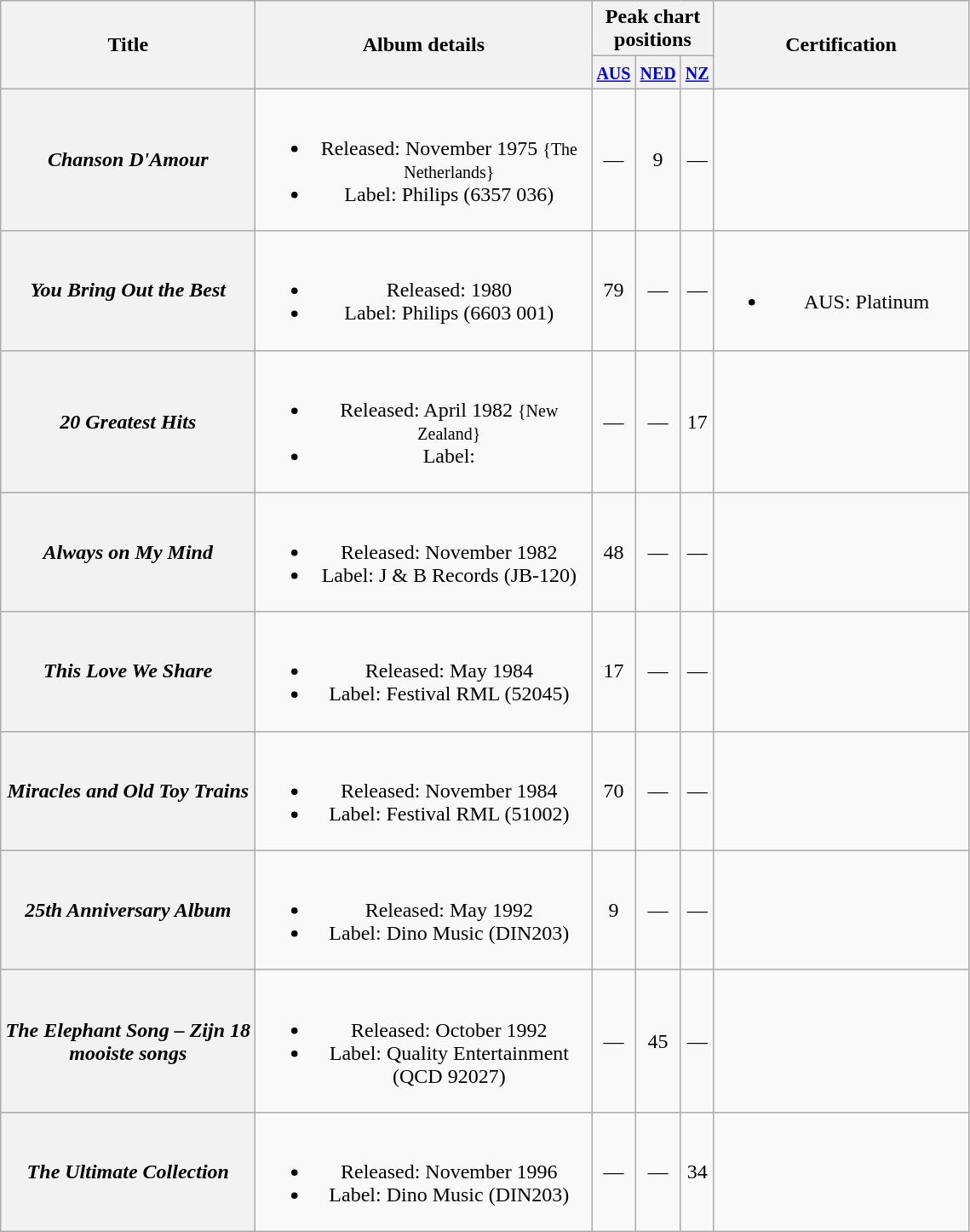<table class="wikitable plainrowheaders" style="text-align:center;" border="1">
<tr>
<th scope="col" rowspan="2" style="width:12em;">Title</th>
<th scope="col" rowspan="2" style="width:16em;">Album details</th>
<th scope="col" colspan="3">Peak chart<br>positions</th>
<th scope="col" rowspan="2" style="width:12em;">Certification</th>
</tr>
<tr>
<th scope="col"><small><a href='#'>AUS</a><br></small></th>
<th scope="col"><small><a href='#'>NED</a><br></small></th>
<th scope="col"><small><a href='#'>NZ</a><br></small></th>
</tr>
<tr>
<th scope="row"><em>Chanson D'Amour</em></th>
<td><br><ul><li>Released: November 1975 <small>{The Netherlands}</small></li><li>Label: Philips (6357 036)</li></ul></td>
<td>—</td>
<td>9</td>
<td>—</td>
<td></td>
</tr>
<tr>
<th scope="row"><em>You Bring Out the Best</em></th>
<td><br><ul><li>Released: 1980</li><li>Label: Philips (6603 001)</li></ul></td>
<td>79</td>
<td>—</td>
<td>—</td>
<td><br><ul><li>AUS: Platinum</li></ul></td>
</tr>
<tr>
<th scope="row"><em>20 Greatest Hits</em></th>
<td><br><ul><li>Released: April 1982 <small>{New Zealand}</small></li><li>Label:</li></ul></td>
<td>—</td>
<td>—</td>
<td>17</td>
<td></td>
</tr>
<tr>
<th scope="row"><em>Always on My Mind</em></th>
<td><br><ul><li>Released: November 1982</li><li>Label: J & B Records (JB-120)</li></ul></td>
<td>48</td>
<td>—</td>
<td>—</td>
<td></td>
</tr>
<tr>
<th scope="row"><em>This Love We Share</em></th>
<td><br><ul><li>Released: May 1984</li><li>Label: Festival RML (52045)</li></ul></td>
<td>17</td>
<td>—</td>
<td>—</td>
<td></td>
</tr>
<tr>
<th scope="row"><em>Miracles and Old Toy Trains</em></th>
<td><br><ul><li>Released: November 1984</li><li>Label: Festival RML (51002)</li></ul></td>
<td>70</td>
<td>—</td>
<td>—</td>
<td></td>
</tr>
<tr>
<th scope="row"><em>25th Anniversary Album</em></th>
<td><br><ul><li>Released: May 1992</li><li>Label: Dino Music (DIN203)</li></ul></td>
<td>9</td>
<td>—</td>
<td>—</td>
<td></td>
</tr>
<tr>
<th scope="row"><em>The Elephant Song – Zijn 18 mooiste songs</em></th>
<td><br><ul><li>Released: October 1992</li><li>Label: Quality Entertainment (QCD 92027)</li></ul></td>
<td>—</td>
<td>45</td>
<td>—</td>
<td></td>
</tr>
<tr>
<th scope="row"><em>The Ultimate Collection</em></th>
<td><br><ul><li>Released: November 1996</li><li>Label: Dino Music (DIN203)</li></ul></td>
<td>—</td>
<td>—</td>
<td>34</td>
<td></td>
</tr>
</table>
